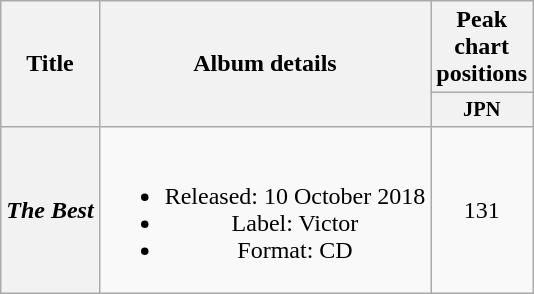<table class="wikitable plainrowheaders" style="text-align:center;">
<tr>
<th scope="col" rowspan="2">Title</th>
<th scope="col" rowspan="2">Album details</th>
<th scope="col" colspan="1">Peak chart positions</th>
</tr>
<tr>
<th scope="col" style="width:3em;font-size:85%;">JPN<br></th>
</tr>
<tr>
<th scope="row"><em>The Best</em></th>
<td><br><ul><li>Released: 10 October 2018</li><li>Label: Victor</li><li>Format: CD</li></ul></td>
<td>131</td>
</tr>
</table>
